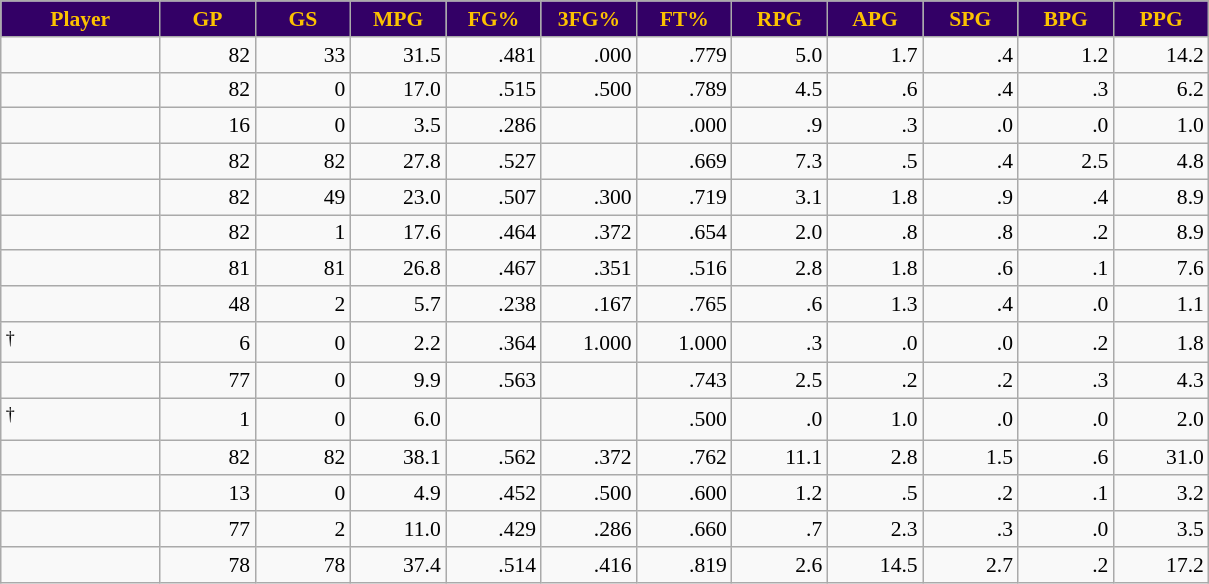<table class="wikitable sortable" style="text-align:right; font-size: 90%">
<tr>
<th style="background:#306; color:#FCC200" width="10%">Player</th>
<th style="background:#306; color:#FCC200" width="6%">GP</th>
<th style="background:#306; color:#FCC200" width="6%">GS</th>
<th style="background:#306; color:#FCC200" width="6%">MPG</th>
<th style="background:#306; color:#FCC200" width="6%">FG%</th>
<th style="background:#306; color:#FCC200" width="6%">3FG%</th>
<th style="background:#306; color:#FCC200" width="6%">FT%</th>
<th style="background:#306; color:#FCC200" width="6%">RPG</th>
<th style="background:#306; color:#FCC200" width="6%">APG</th>
<th style="background:#306; color:#FCC200" width="6%">SPG</th>
<th style="background:#306; color:#FCC200" width="6%">BPG</th>
<th style="background:#306; color:#FCC200" width="6%">PPG</th>
</tr>
<tr>
<td style="text-align:left;"></td>
<td>82</td>
<td>33</td>
<td>31.5</td>
<td>.481</td>
<td>.000</td>
<td>.779</td>
<td>5.0</td>
<td>1.7</td>
<td>.4</td>
<td>1.2</td>
<td>14.2</td>
</tr>
<tr>
<td style="text-align:left;"></td>
<td>82</td>
<td>0</td>
<td>17.0</td>
<td>.515</td>
<td>.500</td>
<td>.789</td>
<td>4.5</td>
<td>.6</td>
<td>.4</td>
<td>.3</td>
<td>6.2</td>
</tr>
<tr>
<td style="text-align:left;"></td>
<td>16</td>
<td>0</td>
<td>3.5</td>
<td>.286</td>
<td></td>
<td>.000</td>
<td>.9</td>
<td>.3</td>
<td>.0</td>
<td>.0</td>
<td>1.0</td>
</tr>
<tr>
<td style="text-align:left;"></td>
<td>82</td>
<td>82</td>
<td>27.8</td>
<td>.527</td>
<td></td>
<td>.669</td>
<td>7.3</td>
<td>.5</td>
<td>.4</td>
<td>2.5</td>
<td>4.8</td>
</tr>
<tr>
<td style="text-align:left;"></td>
<td>82</td>
<td>49</td>
<td>23.0</td>
<td>.507</td>
<td>.300</td>
<td>.719</td>
<td>3.1</td>
<td>1.8</td>
<td>.9</td>
<td>.4</td>
<td>8.9</td>
</tr>
<tr>
<td style="text-align:left;"></td>
<td>82</td>
<td>1</td>
<td>17.6</td>
<td>.464</td>
<td>.372</td>
<td>.654</td>
<td>2.0</td>
<td>.8</td>
<td>.8</td>
<td>.2</td>
<td>8.9</td>
</tr>
<tr>
<td style="text-align:left;"></td>
<td>81</td>
<td>81</td>
<td>26.8</td>
<td>.467</td>
<td>.351</td>
<td>.516</td>
<td>2.8</td>
<td>1.8</td>
<td>.6</td>
<td>.1</td>
<td>7.6</td>
</tr>
<tr>
<td style="text-align:left;"></td>
<td>48</td>
<td>2</td>
<td>5.7</td>
<td>.238</td>
<td>.167</td>
<td>.765</td>
<td>.6</td>
<td>1.3</td>
<td>.4</td>
<td>.0</td>
<td>1.1</td>
</tr>
<tr>
<td style="text-align:left;"><sup>†</sup></td>
<td>6</td>
<td>0</td>
<td>2.2</td>
<td>.364</td>
<td>1.000</td>
<td>1.000</td>
<td>.3</td>
<td>.0</td>
<td>.0</td>
<td>.2</td>
<td>1.8</td>
</tr>
<tr>
<td style="text-align:left;"></td>
<td>77</td>
<td>0</td>
<td>9.9</td>
<td>.563</td>
<td></td>
<td>.743</td>
<td>2.5</td>
<td>.2</td>
<td>.2</td>
<td>.3</td>
<td>4.3</td>
</tr>
<tr>
<td style="text-align:left;"><sup>†</sup></td>
<td>1</td>
<td>0</td>
<td>6.0</td>
<td></td>
<td></td>
<td>.500</td>
<td>.0</td>
<td>1.0</td>
<td>.0</td>
<td>.0</td>
<td>2.0</td>
</tr>
<tr>
<td style="text-align:left;"></td>
<td>82</td>
<td>82</td>
<td>38.1</td>
<td>.562</td>
<td>.372</td>
<td>.762</td>
<td>11.1</td>
<td>2.8</td>
<td>1.5</td>
<td>.6</td>
<td>31.0</td>
</tr>
<tr>
<td style="text-align:left;"></td>
<td>13</td>
<td>0</td>
<td>4.9</td>
<td>.452</td>
<td>.500</td>
<td>.600</td>
<td>1.2</td>
<td>.5</td>
<td>.2</td>
<td>.1</td>
<td>3.2</td>
</tr>
<tr>
<td style="text-align:left;"></td>
<td>77</td>
<td>2</td>
<td>11.0</td>
<td>.429</td>
<td>.286</td>
<td>.660</td>
<td>.7</td>
<td>2.3</td>
<td>.3</td>
<td>.0</td>
<td>3.5</td>
</tr>
<tr>
<td style="text-align:left;"></td>
<td>78</td>
<td>78</td>
<td>37.4</td>
<td>.514</td>
<td>.416</td>
<td>.819</td>
<td>2.6</td>
<td>14.5</td>
<td>2.7</td>
<td>.2</td>
<td>17.2</td>
</tr>
</table>
